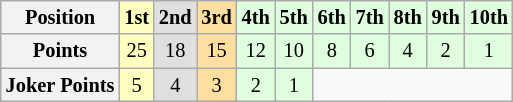<table class="wikitable" style="font-size: 85%;">
<tr>
<th>Position</th>
<td style="background:#ffffbf;" align="center"><strong>1st</strong></td>
<td style="background:#dfdfdf;" align="center"><strong>2nd</strong></td>
<td style="background:#ffdf9f;" align="center"><strong>3rd</strong></td>
<td style="background:#dfffdf;" align="center"><strong>4th</strong></td>
<td style="background:#dfffdf;" align="center"><strong>5th</strong></td>
<td style="background:#dfffdf;" align="center"><strong>6th</strong></td>
<td style="background:#dfffdf;" align="center"><strong>7th</strong></td>
<td style="background:#dfffdf;" align="center"><strong>8th</strong></td>
<td style="background:#dfffdf;" align="center"><strong>9th</strong></td>
<td style="background:#dfffdf;" align="center"><strong>10th</strong></td>
</tr>
<tr>
<th>Points</th>
<td style="background:#ffffbf;" align="center">25</td>
<td style="background:#dfdfdf;" align="center">18</td>
<td style="background:#ffdf9f;" align="center">15</td>
<td style="background:#dfffdf;" align="center">12</td>
<td style="background:#dfffdf;" align="center">10</td>
<td style="background:#dfffdf;" align="center">8</td>
<td style="background:#dfffdf;" align="center">6</td>
<td style="background:#dfffdf;" align="center">4</td>
<td style="background:#dfffdf;" align="center">2</td>
<td style="background:#dfffdf;" align="center">1</td>
</tr>
<tr>
<th>Joker Points</th>
<td style="background:#ffffbf;" align="center">5</td>
<td style="background:#dfdfdf;" align="center">4</td>
<td style="background:#ffdf9f;" align="center">3</td>
<td style="background:#dfffdf;" align="center">2</td>
<td style="background:#dfffdf;" align="center">1</td>
</tr>
</table>
